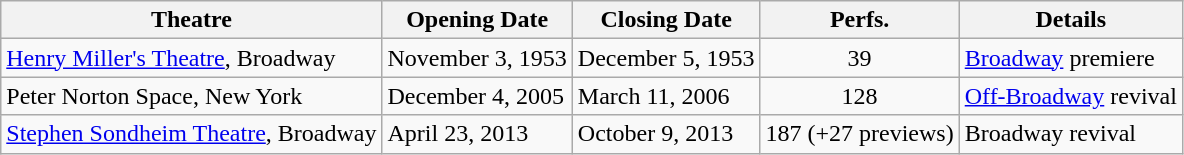<table class="wikitable">
<tr>
<th>Theatre</th>
<th>Opening Date</th>
<th>Closing Date</th>
<th>Perfs.</th>
<th>Details</th>
</tr>
<tr>
<td><a href='#'>Henry Miller's Theatre</a>, Broadway</td>
<td>November 3, 1953</td>
<td>December 5, 1953</td>
<td align=center>39</td>
<td><a href='#'>Broadway</a> premiere</td>
</tr>
<tr>
<td>Peter Norton Space, New York</td>
<td>December 4, 2005</td>
<td>March 11, 2006</td>
<td align=center>128</td>
<td><a href='#'>Off-Broadway</a> revival</td>
</tr>
<tr>
<td><a href='#'>Stephen Sondheim Theatre</a>, Broadway</td>
<td nowrap>April 23, 2013</td>
<td>October 9, 2013</td>
<td align=center>187 (+27 previews)</td>
<td>Broadway revival</td>
</tr>
</table>
